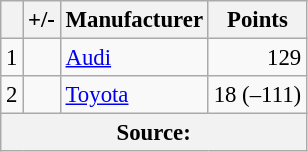<table class="wikitable" style="font-size: 95%;">
<tr>
<th scope="col"></th>
<th scope="col">+/-</th>
<th scope="col">Manufacturer</th>
<th scope="col">Points</th>
</tr>
<tr>
<td align="center">1</td>
<td align="left"></td>
<td> <a href='#'>Audi</a></td>
<td align="right">129</td>
</tr>
<tr>
<td align="center">2</td>
<td align="left"></td>
<td> <a href='#'>Toyota</a></td>
<td align="right">18 (–111)</td>
</tr>
<tr>
<th colspan=4>Source:</th>
</tr>
</table>
